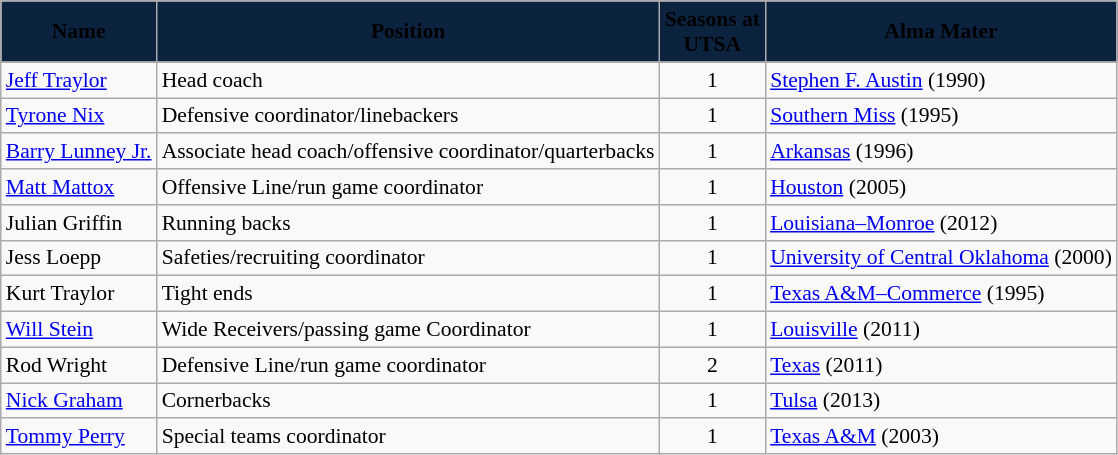<table class="wikitable" style="font-size:90%;">
<tr>
<th style="background:#0C2340;"><span>Name</span></th>
<th style="background:#0C2340;"><span>Position</span></th>
<th style="background:#0C2340;"><span>Seasons at<br>UTSA</span></th>
<th style="background:#0C2340;"><span>Alma Mater</span></th>
</tr>
<tr>
</tr>
<tr>
<td><a href='#'>Jeff Traylor</a></td>
<td>Head coach</td>
<td align=center>1</td>
<td><a href='#'>Stephen F. Austin</a> (1990)</td>
</tr>
<tr>
<td><a href='#'>Tyrone Nix</a></td>
<td>Defensive coordinator/linebackers</td>
<td align=center>1</td>
<td><a href='#'>Southern Miss</a> (1995)</td>
</tr>
<tr>
<td><a href='#'>Barry Lunney Jr.</a></td>
<td>Associate head coach/offensive coordinator/quarterbacks</td>
<td align=center>1</td>
<td><a href='#'>Arkansas</a> (1996)</td>
</tr>
<tr>
<td><a href='#'>Matt Mattox</a></td>
<td>Offensive Line/run game coordinator</td>
<td align=center>1</td>
<td><a href='#'>Houston</a> (2005)</td>
</tr>
<tr>
<td>Julian Griffin</td>
<td>Running backs</td>
<td align=center>1</td>
<td><a href='#'>Louisiana–Monroe</a> (2012)</td>
</tr>
<tr>
<td>Jess Loepp</td>
<td>Safeties/recruiting coordinator</td>
<td align=center>1</td>
<td><a href='#'>University of Central Oklahoma</a> (2000)</td>
</tr>
<tr>
<td>Kurt Traylor</td>
<td>Tight ends</td>
<td align=center>1</td>
<td><a href='#'>Texas A&M–Commerce</a> (1995)</td>
</tr>
<tr>
<td><a href='#'>Will Stein</a></td>
<td>Wide Receivers/passing game Coordinator</td>
<td align=center>1</td>
<td><a href='#'>Louisville</a> (2011)</td>
</tr>
<tr>
<td>Rod Wright</td>
<td>Defensive Line/run game coordinator</td>
<td align=center>2</td>
<td><a href='#'>Texas</a> (2011)</td>
</tr>
<tr>
<td><a href='#'>Nick Graham</a></td>
<td>Cornerbacks</td>
<td align=center>1</td>
<td><a href='#'>Tulsa</a> (2013)</td>
</tr>
<tr>
<td><a href='#'>Tommy Perry</a></td>
<td>Special teams coordinator</td>
<td align=center>1</td>
<td><a href='#'>Texas A&M</a> (2003)</td>
</tr>
</table>
